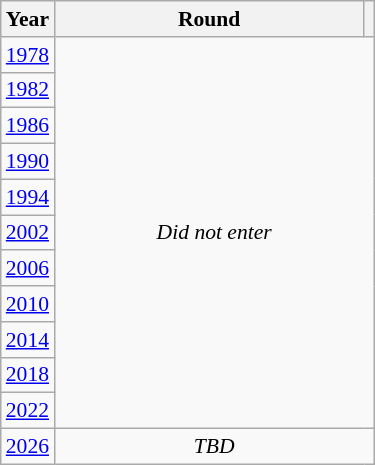<table class="wikitable" style="text-align: center; font-size:90%">
<tr>
<th>Year</th>
<th style="width:200px">Round</th>
<th></th>
</tr>
<tr>
<td><a href='#'>1978</a></td>
<td colspan="2" rowspan="11"><em>Did not enter</em></td>
</tr>
<tr>
<td><a href='#'>1982</a></td>
</tr>
<tr>
<td><a href='#'>1986</a></td>
</tr>
<tr>
<td><a href='#'>1990</a></td>
</tr>
<tr>
<td><a href='#'>1994</a></td>
</tr>
<tr>
<td><a href='#'>2002</a></td>
</tr>
<tr>
<td><a href='#'>2006</a></td>
</tr>
<tr>
<td><a href='#'>2010</a></td>
</tr>
<tr>
<td><a href='#'>2014</a></td>
</tr>
<tr>
<td><a href='#'>2018</a></td>
</tr>
<tr>
<td><a href='#'>2022</a></td>
</tr>
<tr>
<td><a href='#'>2026</a></td>
<td colspan="2"><em>TBD</em></td>
</tr>
</table>
